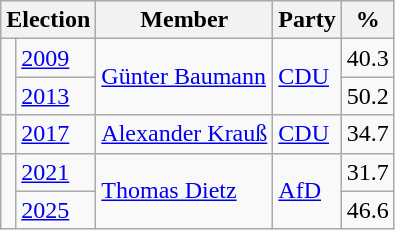<table class=wikitable>
<tr>
<th colspan=2>Election</th>
<th>Member</th>
<th>Party</th>
<th>%</th>
</tr>
<tr>
<td rowspan=2 bgcolor=></td>
<td><a href='#'>2009</a></td>
<td rowspan=2><a href='#'>Günter Baumann</a></td>
<td rowspan=2><a href='#'>CDU</a></td>
<td align=right>40.3</td>
</tr>
<tr>
<td><a href='#'>2013</a></td>
<td align=right>50.2</td>
</tr>
<tr>
<td bgcolor=></td>
<td><a href='#'>2017</a></td>
<td><a href='#'>Alexander Krauß</a></td>
<td><a href='#'>CDU</a></td>
<td align=right>34.7</td>
</tr>
<tr>
<td rowspan=2 bgcolor=></td>
<td><a href='#'>2021</a></td>
<td rowspan=2><a href='#'>Thomas Dietz</a></td>
<td rowspan=2><a href='#'>AfD</a></td>
<td align=right>31.7</td>
</tr>
<tr>
<td><a href='#'>2025</a></td>
<td align=right>46.6</td>
</tr>
</table>
